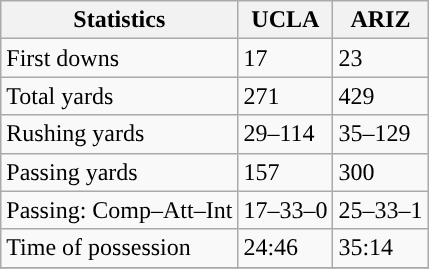<table class="wikitable" style="float: left;">
<tr>
<th>Statistics</th>
<th>UCLA</th>
<th>ARIZ</th>
</tr>
<tr>
<td>First downs</td>
<td>17</td>
<td>23</td>
</tr>
<tr>
<td>Total yards</td>
<td>271</td>
<td>429</td>
</tr>
<tr>
<td>Rushing yards</td>
<td>29–114</td>
<td>35–129</td>
</tr>
<tr>
<td>Passing yards</td>
<td>157</td>
<td>300</td>
</tr>
<tr>
<td>Passing: Comp–Att–Int</td>
<td>17–33–0</td>
<td>25–33–1</td>
</tr>
<tr>
<td>Time of possession</td>
<td>24:46</td>
<td>35:14</td>
</tr>
<tr>
</tr>
</table>
